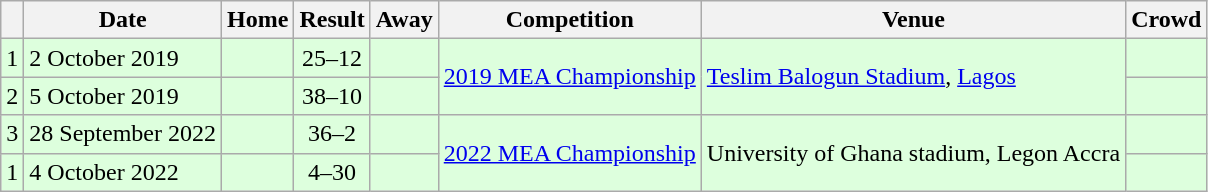<table class="wikitable">
<tr>
<th></th>
<th>Date</th>
<th>Home</th>
<th>Result</th>
<th>Away</th>
<th>Competition</th>
<th>Venue</th>
<th>Crowd</th>
</tr>
<tr bgcolor=#DDFFDD>
<td>1</td>
<td>2 October 2019</td>
<td><strong></strong></td>
<td align=center>25–12</td>
<td></td>
<td rowspan=2><a href='#'>2019 MEA Championship</a></td>
<td rowspan=2> <a href='#'>Teslim Balogun Stadium</a>, <a href='#'>Lagos</a></td>
<td></td>
</tr>
<tr bgcolor=#DDFFDD>
<td>2</td>
<td>5 October 2019</td>
<td><strong></strong></td>
<td align=center>38–10</td>
<td></td>
<td></td>
</tr>
<tr bgcolor=#DDFFDD>
<td>3</td>
<td>28 September 2022</td>
<td><strong></strong></td>
<td align=center>36–2</td>
<td></td>
<td rowspan=3><a href='#'>2022 MEA Championship</a></td>
<td rowspan=3>University of Ghana stadium, Legon Accra</td>
<td></td>
</tr>
<tr bgcolor=#DDFFDD>
<td>1</td>
<td>4 October 2022</td>
<td></td>
<td align=center>4–30</td>
<td><strong></strong></td>
<td></td>
</tr>
</table>
